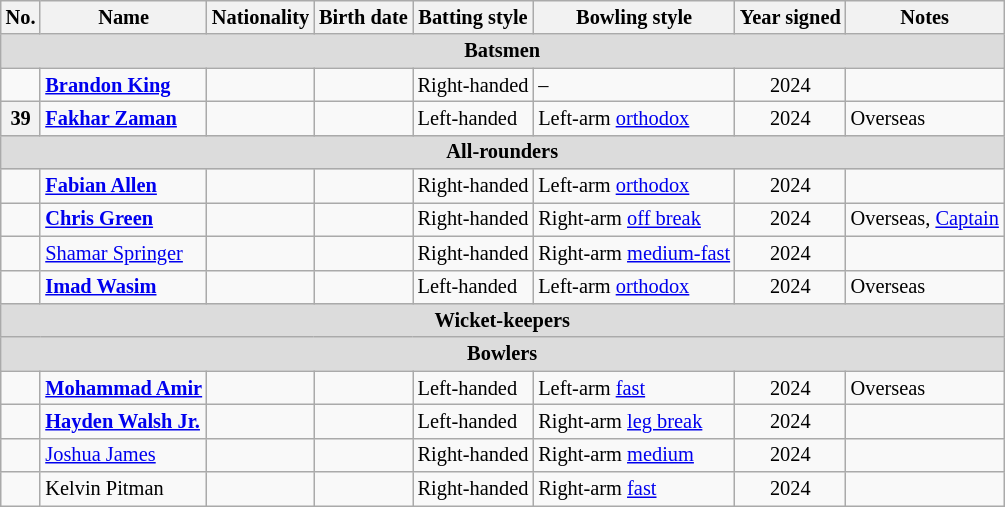<table class="wikitable"  style="font-size:85%;">
<tr>
<th>No.</th>
<th>Name</th>
<th>Nationality</th>
<th>Birth date</th>
<th>Batting style</th>
<th>Bowling style</th>
<th>Year signed</th>
<th>Notes</th>
</tr>
<tr>
<th colspan="9"  style="background:#dcdcdc; text-align:center;">Batsmen</th>
</tr>
<tr>
<td></td>
<td><strong><a href='#'>Brandon King</a></strong></td>
<td></td>
<td></td>
<td>Right-handed</td>
<td>–</td>
<td style="text-align:center;">2024</td>
<td></td>
</tr>
<tr>
<th>39</th>
<td><strong><a href='#'>Fakhar Zaman</a></strong></td>
<td></td>
<td></td>
<td>Left-handed</td>
<td>Left-arm <a href='#'>orthodox</a></td>
<td style="text-align:center;">2024</td>
<td>Overseas</td>
</tr>
<tr>
<th colspan="9"  style="background:#dcdcdc; text-align:center;">All-rounders</th>
</tr>
<tr>
<td></td>
<td><strong><a href='#'>Fabian Allen</a></strong></td>
<td></td>
<td></td>
<td>Right-handed</td>
<td>Left-arm <a href='#'>orthodox</a></td>
<td style="text-align:center;">2024</td>
<td></td>
</tr>
<tr>
<td></td>
<td><strong><a href='#'>Chris Green</a></strong></td>
<td></td>
<td></td>
<td>Right-handed</td>
<td>Right-arm <a href='#'>off break</a></td>
<td style="text-align:center;">2024</td>
<td>Overseas, <a href='#'>Captain</a></td>
</tr>
<tr>
<td></td>
<td><a href='#'>Shamar Springer</a></td>
<td></td>
<td></td>
<td>Right-handed</td>
<td>Right-arm <a href='#'>medium-fast</a></td>
<td style="text-align:center;">2024</td>
<td></td>
</tr>
<tr>
<td></td>
<td><strong><a href='#'>Imad Wasim</a></strong></td>
<td></td>
<td></td>
<td>Left-handed</td>
<td>Left-arm <a href='#'>orthodox</a></td>
<td style="text-align:center;">2024</td>
<td>Overseas</td>
</tr>
<tr>
<th colspan="9"  style="background:#dcdcdc; text-align:center;">Wicket-keepers</th>
</tr>
<tr>
<th colspan="9"  style="background:#dcdcdc; text-align:center;">Bowlers</th>
</tr>
<tr>
<td></td>
<td><strong><a href='#'>Mohammad Amir</a></strong></td>
<td></td>
<td></td>
<td>Left-handed</td>
<td>Left-arm <a href='#'>fast</a></td>
<td style="text-align:center;">2024</td>
<td>Overseas</td>
</tr>
<tr>
<td></td>
<td><strong><a href='#'>Hayden Walsh Jr.</a></strong></td>
<td></td>
<td></td>
<td>Left-handed</td>
<td>Right-arm <a href='#'>leg break</a></td>
<td style="text-align:center;">2024</td>
<td></td>
</tr>
<tr>
<td></td>
<td><a href='#'>Joshua James</a></td>
<td></td>
<td></td>
<td>Right-handed</td>
<td>Right-arm <a href='#'>medium</a></td>
<td style="text-align:center;">2024</td>
<td></td>
</tr>
<tr>
<td></td>
<td>Kelvin Pitman</td>
<td></td>
<td></td>
<td>Right-handed</td>
<td>Right-arm <a href='#'>fast</a></td>
<td style="text-align:center;">2024</td>
<td></td>
</tr>
</table>
